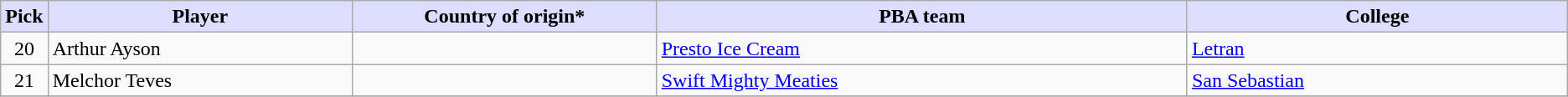<table class="wikitable">
<tr>
<th style="background:#DDDDFF;">Pick</th>
<th style="background:#DDDDFF;" width="20%">Player</th>
<th style="background:#DDDDFF;" width="20%">Country of origin*</th>
<th style="background:#DDDDFF;" width="35%">PBA team</th>
<th style="background:#DDDDFF;" width="25%">College</th>
</tr>
<tr>
<td align=center>20</td>
<td>Arthur Ayson</td>
<td></td>
<td><a href='#'>Presto Ice Cream</a></td>
<td><a href='#'>Letran</a></td>
</tr>
<tr>
<td align=center>21</td>
<td>Melchor Teves</td>
<td></td>
<td><a href='#'>Swift Mighty Meaties</a></td>
<td><a href='#'>San Sebastian</a></td>
</tr>
<tr>
</tr>
</table>
